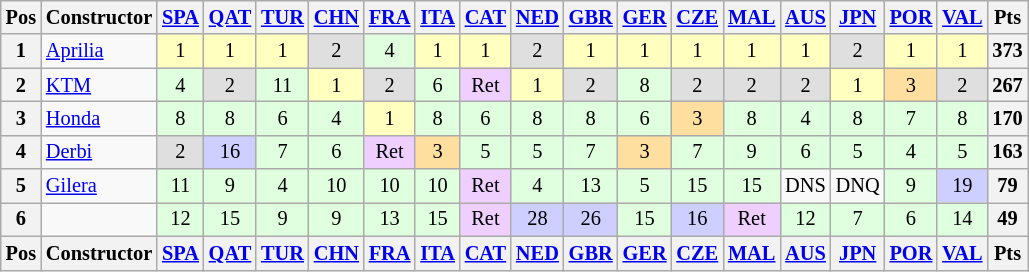<table class="wikitable" style="font-size:85%; text-align:center">
<tr valign="top">
<th valign="middle" scope="col">Pos</th>
<th valign="middle" scope="col">Constructor</th>
<th><a href='#'>SPA</a><br></th>
<th><a href='#'>QAT</a><br></th>
<th><a href='#'>TUR</a><br></th>
<th><a href='#'>CHN</a><br></th>
<th><a href='#'>FRA</a><br></th>
<th><a href='#'>ITA</a><br></th>
<th><a href='#'>CAT</a><br></th>
<th><a href='#'>NED</a><br></th>
<th><a href='#'>GBR</a><br></th>
<th><a href='#'>GER</a><br></th>
<th><a href='#'>CZE</a><br></th>
<th><a href='#'>MAL</a><br></th>
<th><a href='#'>AUS</a><br></th>
<th><a href='#'>JPN</a><br></th>
<th><a href='#'>POR</a><br></th>
<th><a href='#'>VAL</a><br></th>
<th valign="middle">Pts</th>
</tr>
<tr>
<th>1</th>
<td align="left"> <a href='#'>Aprilia</a></td>
<td style="background:#ffffbf;">1</td>
<td style="background:#ffffbf;">1</td>
<td style="background:#ffffbf;">1</td>
<td style="background:#dfdfdf;">2</td>
<td style="background:#dfffdf;">4</td>
<td style="background:#ffffbf;">1</td>
<td style="background:#ffffbf;">1</td>
<td style="background:#dfdfdf;">2</td>
<td style="background:#ffffbf;">1</td>
<td style="background:#ffffbf;">1</td>
<td style="background:#ffffbf;">1</td>
<td style="background:#ffffbf;">1</td>
<td style="background:#ffffbf;">1</td>
<td style="background:#dfdfdf;">2</td>
<td style="background:#ffffbf;">1</td>
<td style="background:#ffffbf;">1</td>
<th>373</th>
</tr>
<tr>
<th>2</th>
<td align="left"> <a href='#'>KTM</a></td>
<td style="background:#dfffdf;">4</td>
<td style="background:#dfdfdf;">2</td>
<td style="background:#dfffdf;">11</td>
<td style="background:#ffffbf;">1</td>
<td style="background:#dfdfdf;">2</td>
<td style="background:#dfffdf;">6</td>
<td style="background:#efcfff;">Ret</td>
<td style="background:#ffffbf;">1</td>
<td style="background:#dfdfdf;">2</td>
<td style="background:#dfffdf;">8</td>
<td style="background:#dfdfdf;">2</td>
<td style="background:#dfdfdf;">2</td>
<td style="background:#dfdfdf;">2</td>
<td style="background:#ffffbf;">1</td>
<td style="background:#ffdf9f;">3</td>
<td style="background:#dfdfdf;">2</td>
<th>267</th>
</tr>
<tr>
<th>3</th>
<td align="left"> <a href='#'>Honda</a></td>
<td style="background:#dfffdf;">8</td>
<td style="background:#dfffdf;">8</td>
<td style="background:#dfffdf;">6</td>
<td style="background:#dfffdf;">4</td>
<td style="background:#ffffbf;">1</td>
<td style="background:#dfffdf;">8</td>
<td style="background:#dfffdf;">6</td>
<td style="background:#dfffdf;">8</td>
<td style="background:#dfffdf;">8</td>
<td style="background:#dfffdf;">6</td>
<td style="background:#ffdf9f;">3</td>
<td style="background:#dfffdf;">8</td>
<td style="background:#dfffdf;">4</td>
<td style="background:#dfffdf;">8</td>
<td style="background:#dfffdf;">7</td>
<td style="background:#dfffdf;">8</td>
<th>170</th>
</tr>
<tr>
<th>4</th>
<td align="left"> <a href='#'>Derbi</a></td>
<td style="background:#dfdfdf;">2</td>
<td style="background:#cfcfff;">16</td>
<td style="background:#dfffdf;">7</td>
<td style="background:#dfffdf;">6</td>
<td style="background:#efcfff;">Ret</td>
<td style="background:#ffdf9f;">3</td>
<td style="background:#dfffdf;">5</td>
<td style="background:#dfffdf;">5</td>
<td style="background:#dfffdf;">7</td>
<td style="background:#ffdf9f;">3</td>
<td style="background:#dfffdf;">7</td>
<td style="background:#dfffdf;">9</td>
<td style="background:#dfffdf;">6</td>
<td style="background:#dfffdf;">5</td>
<td style="background:#dfffdf;">4</td>
<td style="background:#dfffdf;">5</td>
<th>163</th>
</tr>
<tr>
<th>5</th>
<td align="left"> <a href='#'>Gilera</a></td>
<td style="background:#dfffdf;">11</td>
<td style="background:#dfffdf;">9</td>
<td style="background:#dfffdf;">4</td>
<td style="background:#dfffdf;">10</td>
<td style="background:#dfffdf;">10</td>
<td style="background:#dfffdf;">10</td>
<td style="background:#efcfff;">Ret</td>
<td style="background:#dfffdf;">4</td>
<td style="background:#dfffdf;">13</td>
<td style="background:#dfffdf;">5</td>
<td style="background:#dfffdf;">15</td>
<td style="background:#dfffdf;">15</td>
<td>DNS</td>
<td>DNQ</td>
<td style="background:#dfffdf;">9</td>
<td style="background:#cfcfff;">19</td>
<th>79</th>
</tr>
<tr>
<th>6</th>
<td align="left"></td>
<td style="background:#dfffdf;">12</td>
<td style="background:#dfffdf;">15</td>
<td style="background:#dfffdf;">9</td>
<td style="background:#dfffdf;">9</td>
<td style="background:#dfffdf;">13</td>
<td style="background:#dfffdf;">15</td>
<td style="background:#efcfff;">Ret</td>
<td style="background:#cfcfff;">28</td>
<td style="background:#cfcfff;">26</td>
<td style="background:#dfffdf;">15</td>
<td style="background:#cfcfff;">16</td>
<td style="background:#efcfff;">Ret</td>
<td style="background:#dfffdf;">12</td>
<td style="background:#dfffdf;">7</td>
<td style="background:#dfffdf;">6</td>
<td style="background:#dfffdf;">14</td>
<th>49</th>
</tr>
<tr valign="top">
<th valign="middle">Pos</th>
<th valign="middle">Constructor</th>
<th><a href='#'>SPA</a><br></th>
<th><a href='#'>QAT</a><br></th>
<th><a href='#'>TUR</a><br></th>
<th><a href='#'>CHN</a><br></th>
<th><a href='#'>FRA</a><br></th>
<th><a href='#'>ITA</a><br></th>
<th><a href='#'>CAT</a><br></th>
<th><a href='#'>NED</a><br></th>
<th><a href='#'>GBR</a><br></th>
<th><a href='#'>GER</a><br></th>
<th><a href='#'>CZE</a><br></th>
<th><a href='#'>MAL</a><br></th>
<th><a href='#'>AUS</a><br></th>
<th><a href='#'>JPN</a><br></th>
<th><a href='#'>POR</a><br></th>
<th><a href='#'>VAL</a><br></th>
<th valign="middle">Pts</th>
</tr>
</table>
